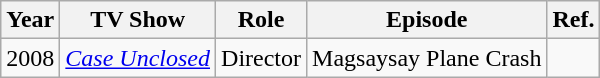<table class="sortable wikitable plainrowheaders">
<tr>
<th>Year</th>
<th>TV Show</th>
<th>Role</th>
<th>Episode</th>
<th class="unsortable">Ref.</th>
</tr>
<tr>
<td>2008</td>
<td><a href='#'><em>Case Unclosed</em></a></td>
<td>Director</td>
<td>Magsaysay Plane Crash</td>
<td></td>
</tr>
</table>
